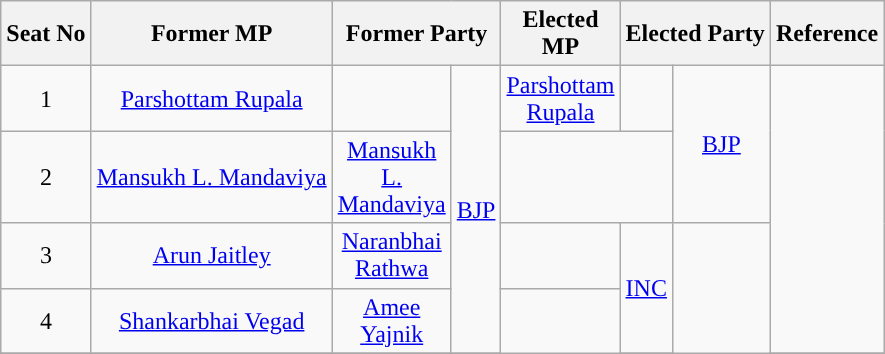<table class="wikitable">
<tr>
<th>Seat No</th>
<th>Former MP</th>
<th colspan=2>Former Party</th>
<th>Elected MP</th>
<th colspan=2>Elected Party</th>
<th>Reference</th>
</tr>
<tr style="text-align:center;">
<td>1</td>
<td><a href='#'>Parshottam Rupala</a></td>
<td width="1px"></td>
<td rowspan=4><a href='#'>BJP</a></td>
<td><a href='#'>Parshottam Rupala</a></td>
<td width="1px"></td>
<td rowspan=2><a href='#'>BJP</a></td>
<td rowspan=4></td>
</tr>
<tr style="text-align:center;">
<td>2</td>
<td><a href='#'>Mansukh L. Mandaviya</a></td>
<td><a href='#'>Mansukh L. Mandaviya</a></td>
</tr>
<tr style="text-align:center;">
<td>3</td>
<td><a href='#'>Arun Jaitley</a></td>
<td><a href='#'>Naranbhai Rathwa</a></td>
<td width="1px"></td>
<td rowspan=2><a href='#'>INC</a></td>
</tr>
<tr style="text-align:center;">
<td>4</td>
<td><a href='#'>Shankarbhai Vegad</a></td>
<td><a href='#'>Amee Yajnik</a></td>
</tr>
<tr>
</tr>
</table>
